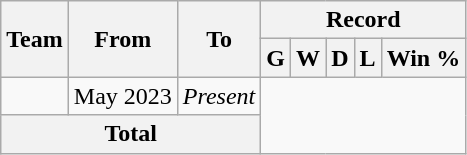<table class="wikitable" style="text-align: center">
<tr>
<th rowspan="2">Team</th>
<th rowspan="2">From</th>
<th rowspan="2">To</th>
<th colspan="5">Record</th>
</tr>
<tr>
<th>G</th>
<th>W</th>
<th>D</th>
<th>L</th>
<th>Win %</th>
</tr>
<tr>
<td align=left></td>
<td align=left>May 2023</td>
<td align=left><em>Present</em><br></td>
</tr>
<tr>
<th colspan="3">Total<br></th>
</tr>
</table>
